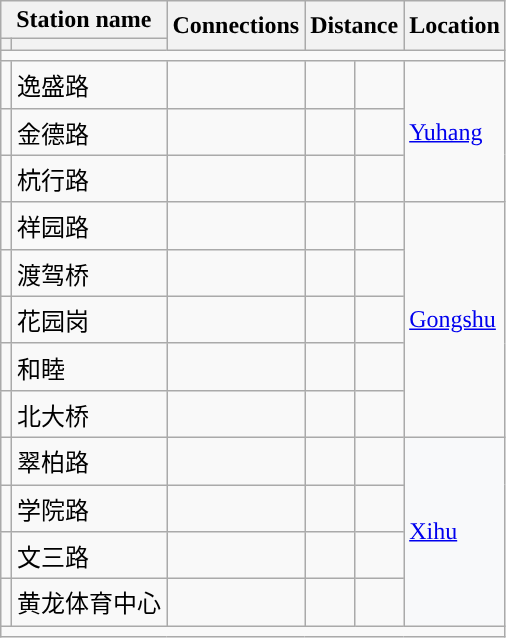<table class="wikitable">
<tr>
<th colspan="2">Station name</th>
<th rowspan="2">Connections</th>
<th colspan="2" rowspan="2">Distance<br></th>
<th rowspan="2">Location</th>
</tr>
<tr>
<th></th>
<th></th>
</tr>
<tr style="background:#">
<td colspan="6"></td>
</tr>
<tr>
<td></td>
<td><span>逸盛路</span></td>
<td></td>
<td></td>
<td></td>
<td rowspan="3"><a href='#'>Yuhang</a></td>
</tr>
<tr>
<td></td>
<td><span>金德路</span></td>
<td></td>
<td></td>
<td></td>
</tr>
<tr>
<td></td>
<td><span>杭行路</span></td>
<td></td>
<td></td>
<td></td>
</tr>
<tr>
<td></td>
<td><span>祥园路</span></td>
<td></td>
<td></td>
<td></td>
<td rowspan="5"><a href='#'>Gongshu</a></td>
</tr>
<tr>
<td></td>
<td><span>渡驾桥</span></td>
<td></td>
<td></td>
<td></td>
</tr>
<tr>
<td></td>
<td><span>花园岗</span></td>
<td></td>
<td></td>
<td></td>
</tr>
<tr>
<td></td>
<td><span>和睦</span></td>
<td></td>
<td></td>
<td></td>
</tr>
<tr>
<td></td>
<td><span>北大桥</span></td>
<td></td>
<td></td>
<td></td>
</tr>
<tr>
<td></td>
<td><span>翠柏路</span></td>
<td></td>
<td></td>
<td></td>
<td style="background:#f8f9fa;" rowspan="4"><a href='#'>Xihu</a></td>
</tr>
<tr>
<td></td>
<td><span>学院路</span></td>
<td></td>
<td></td>
<td></td>
</tr>
<tr>
<td></td>
<td><span>文三路</span></td>
<td></td>
<td></td>
<td></td>
</tr>
<tr>
<td></td>
<td><span>黄龙体育中心</span></td>
<td></td>
<td></td>
<td><br></td>
</tr>
<tr style="background:#">
<td colspan="6"></td>
</tr>
</table>
